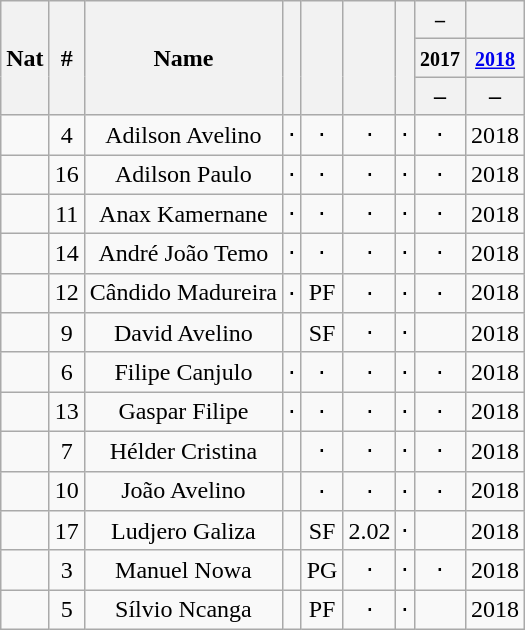<table class="wikitable plainrowheaders sortable" style="text-align:center">
<tr>
<th scope="col" rowspan="3">Nat</th>
<th scope="col" rowspan="3">#</th>
<th scope="col" rowspan="3">Name</th>
<th scope="col" rowspan="3"></th>
<th scope="col" rowspan="3"></th>
<th scope="col" rowspan="3"></th>
<th scope="col" rowspan="3"></th>
<th colspan="1"><small>–</small></th>
<th colspan="1"><small></small></th>
</tr>
<tr>
<th colspan="1"><small>2017</small></th>
<th colspan="1"><small><a href='#'>2018</a></small></th>
</tr>
<tr>
<th scope="col" rowspan="1">–</th>
<th scope="col" rowspan="1">–</th>
</tr>
<tr>
<td></td>
<td data-sort-value="04">4</td>
<td>Adilson Avelino</td>
<td>⋅</td>
<td>⋅</td>
<td>⋅</td>
<td>⋅</td>
<td>⋅</td>
<td>2018</td>
</tr>
<tr>
<td></td>
<td>16</td>
<td>Adilson Paulo</td>
<td>⋅</td>
<td>⋅</td>
<td>⋅</td>
<td>⋅</td>
<td>⋅</td>
<td>2018</td>
</tr>
<tr>
<td></td>
<td>11</td>
<td>Anax Kamernane</td>
<td>⋅</td>
<td>⋅</td>
<td>⋅</td>
<td>⋅</td>
<td>⋅</td>
<td>2018</td>
</tr>
<tr>
<td></td>
<td>14</td>
<td>André João Temo</td>
<td>⋅</td>
<td>⋅</td>
<td>⋅</td>
<td>⋅</td>
<td>⋅</td>
<td>2018</td>
</tr>
<tr>
<td></td>
<td>12</td>
<td data-sort-value="Candido">Cândido Madureira</td>
<td>⋅</td>
<td data-sort-value="4">PF</td>
<td>⋅</td>
<td>⋅</td>
<td>⋅</td>
<td>2018</td>
</tr>
<tr>
<td></td>
<td data-sort-value="09">9</td>
<td>David Avelino</td>
<td></td>
<td data-sort-value="3">SF</td>
<td>⋅</td>
<td>⋅</td>
<td data-sort-value="⋅"><a href='#'></a></td>
<td>2018</td>
</tr>
<tr>
<td></td>
<td data-sort-value="06">6</td>
<td>Filipe Canjulo</td>
<td>⋅</td>
<td>⋅</td>
<td>⋅</td>
<td>⋅</td>
<td>⋅</td>
<td>2018</td>
</tr>
<tr>
<td></td>
<td>13</td>
<td>Gaspar Filipe</td>
<td>⋅</td>
<td>⋅</td>
<td>⋅</td>
<td>⋅</td>
<td>⋅</td>
<td>2018</td>
</tr>
<tr>
<td></td>
<td data-sort-value="07">7</td>
<td data-sort-value="Helder">Hélder Cristina</td>
<td></td>
<td>⋅</td>
<td>⋅</td>
<td>⋅</td>
<td>⋅</td>
<td>2018</td>
</tr>
<tr>
<td></td>
<td>10</td>
<td data-sort-value="Joao">João Avelino</td>
<td></td>
<td>⋅</td>
<td>⋅</td>
<td>⋅</td>
<td>⋅</td>
<td>2018</td>
</tr>
<tr>
<td></td>
<td>17</td>
<td>Ludjero Galiza</td>
<td></td>
<td data-sort-value="3">SF</td>
<td>2.02</td>
<td>⋅</td>
<td data-sort-value="⋅"><a href='#'></a></td>
<td>2018</td>
</tr>
<tr>
<td></td>
<td data-sort-value="03">3</td>
<td>Manuel Nowa</td>
<td></td>
<td data-sort-value="1">PG</td>
<td>⋅</td>
<td>⋅</td>
<td>⋅</td>
<td>2018</td>
</tr>
<tr>
<td></td>
<td data-sort-value="05">5</td>
<td data-sort-value="Silvio">Sílvio Ncanga</td>
<td></td>
<td data-sort-value="4">PF</td>
<td>⋅</td>
<td>⋅</td>
<td data-sort-value="⋅"><a href='#'></a></td>
<td>2018</td>
</tr>
</table>
